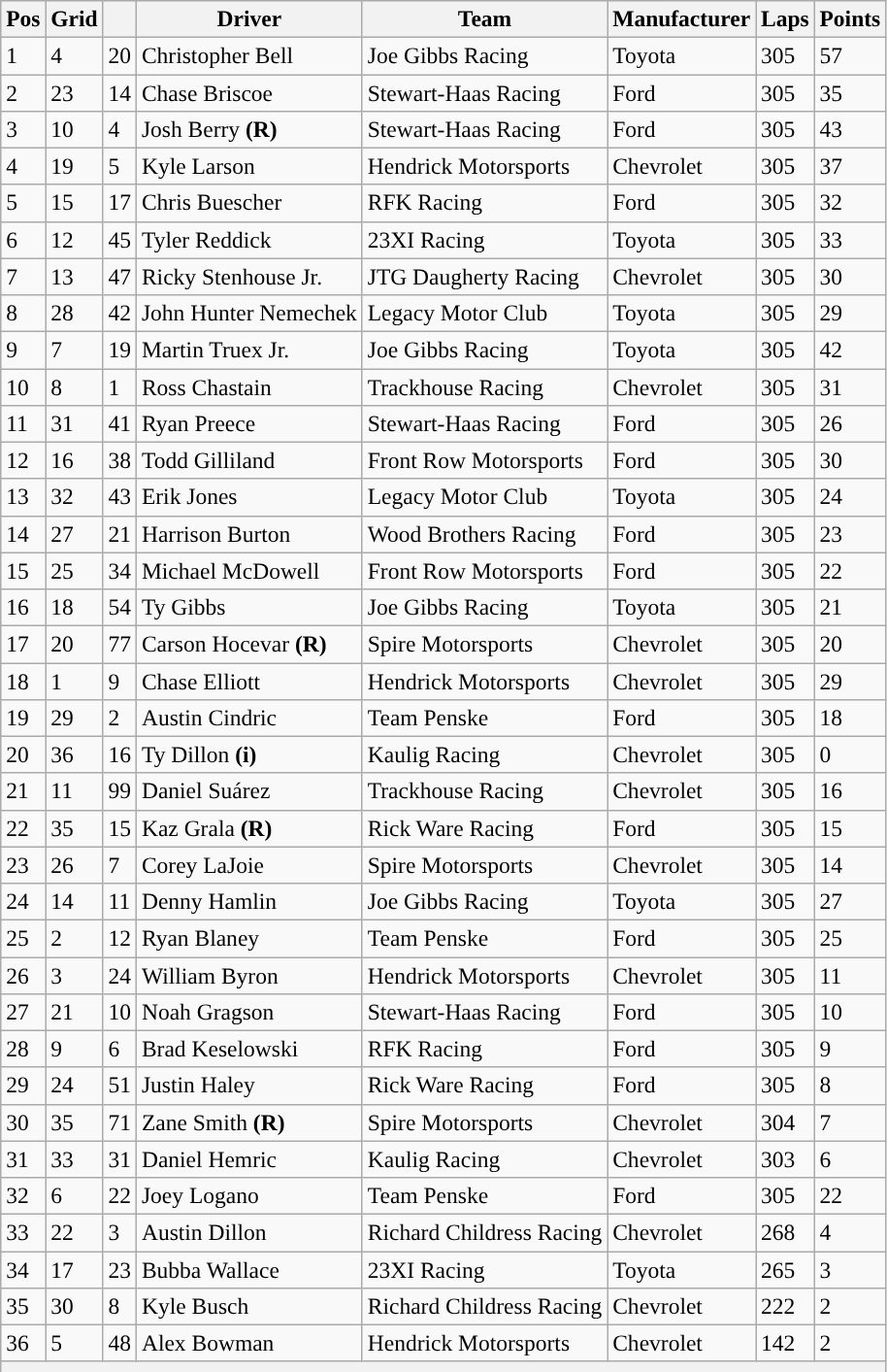<table class="wikitable" style="font-size:98%">
<tr>
<th>Pos</th>
<th>Grid</th>
<th></th>
<th>Driver</th>
<th>Team</th>
<th>Manufacturer</th>
<th>Laps</th>
<th>Points</th>
</tr>
<tr>
<td>1</td>
<td>4</td>
<td>20</td>
<td>Christopher Bell</td>
<td>Joe Gibbs Racing</td>
<td>Toyota</td>
<td>305</td>
<td>57</td>
</tr>
<tr>
<td>2</td>
<td>23</td>
<td>14</td>
<td>Chase Briscoe</td>
<td>Stewart-Haas Racing</td>
<td>Ford</td>
<td>305</td>
<td>35</td>
</tr>
<tr>
<td>3</td>
<td>10</td>
<td>4</td>
<td>Josh Berry <strong>(R)</strong></td>
<td>Stewart-Haas Racing</td>
<td>Ford</td>
<td>305</td>
<td>43</td>
</tr>
<tr>
<td>4</td>
<td>19</td>
<td>5</td>
<td>Kyle Larson</td>
<td>Hendrick Motorsports</td>
<td>Chevrolet</td>
<td>305</td>
<td>37</td>
</tr>
<tr>
<td>5</td>
<td>15</td>
<td>17</td>
<td>Chris Buescher</td>
<td>RFK Racing</td>
<td>Ford</td>
<td>305</td>
<td>32</td>
</tr>
<tr>
<td>6</td>
<td>12</td>
<td>45</td>
<td>Tyler Reddick</td>
<td>23XI Racing</td>
<td>Toyota</td>
<td>305</td>
<td>33</td>
</tr>
<tr>
<td>7</td>
<td>13</td>
<td>47</td>
<td>Ricky Stenhouse Jr.</td>
<td>JTG Daugherty Racing</td>
<td>Chevrolet</td>
<td>305</td>
<td>30</td>
</tr>
<tr>
<td>8</td>
<td>28</td>
<td>42</td>
<td>John Hunter Nemechek</td>
<td>Legacy Motor Club</td>
<td>Toyota</td>
<td>305</td>
<td>29</td>
</tr>
<tr>
<td>9</td>
<td>7</td>
<td>19</td>
<td>Martin Truex Jr.</td>
<td>Joe Gibbs Racing</td>
<td>Toyota</td>
<td>305</td>
<td>42</td>
</tr>
<tr>
<td>10</td>
<td>8</td>
<td>1</td>
<td>Ross Chastain</td>
<td>Trackhouse Racing</td>
<td>Chevrolet</td>
<td>305</td>
<td>31</td>
</tr>
<tr>
<td>11</td>
<td>31</td>
<td>41</td>
<td>Ryan Preece</td>
<td>Stewart-Haas Racing</td>
<td>Ford</td>
<td>305</td>
<td>26</td>
</tr>
<tr>
<td>12</td>
<td>16</td>
<td>38</td>
<td>Todd Gilliland</td>
<td>Front Row Motorsports</td>
<td>Ford</td>
<td>305</td>
<td>30</td>
</tr>
<tr>
<td>13</td>
<td>32</td>
<td>43</td>
<td>Erik Jones</td>
<td>Legacy Motor Club</td>
<td>Toyota</td>
<td>305</td>
<td>24</td>
</tr>
<tr>
<td>14</td>
<td>27</td>
<td>21</td>
<td>Harrison Burton</td>
<td>Wood Brothers Racing</td>
<td>Ford</td>
<td>305</td>
<td>23</td>
</tr>
<tr>
<td>15</td>
<td>25</td>
<td>34</td>
<td>Michael McDowell</td>
<td>Front Row Motorsports</td>
<td>Ford</td>
<td>305</td>
<td>22</td>
</tr>
<tr>
<td>16</td>
<td>18</td>
<td>54</td>
<td>Ty Gibbs</td>
<td>Joe Gibbs Racing</td>
<td>Toyota</td>
<td>305</td>
<td>21</td>
</tr>
<tr>
<td>17</td>
<td>20</td>
<td>77</td>
<td>Carson Hocevar <strong>(R)</strong></td>
<td>Spire Motorsports</td>
<td>Chevrolet</td>
<td>305</td>
<td>20</td>
</tr>
<tr>
<td>18</td>
<td>1</td>
<td>9</td>
<td>Chase Elliott</td>
<td>Hendrick Motorsports</td>
<td>Chevrolet</td>
<td>305</td>
<td>29</td>
</tr>
<tr>
<td>19</td>
<td>29</td>
<td>2</td>
<td>Austin Cindric</td>
<td>Team Penske</td>
<td>Ford</td>
<td>305</td>
<td>18</td>
</tr>
<tr>
<td>20</td>
<td>36</td>
<td>16</td>
<td>Ty Dillon <strong>(i)</strong></td>
<td>Kaulig Racing</td>
<td>Chevrolet</td>
<td>305</td>
<td>0</td>
</tr>
<tr>
<td>21</td>
<td>11</td>
<td>99</td>
<td>Daniel Suárez</td>
<td>Trackhouse Racing</td>
<td>Chevrolet</td>
<td>305</td>
<td>16</td>
</tr>
<tr>
<td>22</td>
<td>35</td>
<td>15</td>
<td>Kaz Grala <strong>(R)</strong></td>
<td>Rick Ware Racing</td>
<td>Ford</td>
<td>305</td>
<td>15</td>
</tr>
<tr>
<td>23</td>
<td>26</td>
<td>7</td>
<td>Corey LaJoie</td>
<td>Spire Motorsports</td>
<td>Chevrolet</td>
<td>305</td>
<td>14</td>
</tr>
<tr>
<td>24</td>
<td>14</td>
<td>11</td>
<td>Denny Hamlin</td>
<td>Joe Gibbs Racing</td>
<td>Toyota</td>
<td>305</td>
<td>27</td>
</tr>
<tr>
<td>25</td>
<td>2</td>
<td>12</td>
<td>Ryan Blaney</td>
<td>Team Penske</td>
<td>Ford</td>
<td>305</td>
<td>25</td>
</tr>
<tr>
<td>26</td>
<td>3</td>
<td>24</td>
<td>William Byron</td>
<td>Hendrick Motorsports</td>
<td>Chevrolet</td>
<td>305</td>
<td>11</td>
</tr>
<tr>
<td>27</td>
<td>21</td>
<td>10</td>
<td>Noah Gragson</td>
<td>Stewart-Haas Racing</td>
<td>Ford</td>
<td>305</td>
<td>10</td>
</tr>
<tr>
<td>28</td>
<td>9</td>
<td>6</td>
<td>Brad Keselowski</td>
<td>RFK Racing</td>
<td>Ford</td>
<td>305</td>
<td>9</td>
</tr>
<tr>
<td>29</td>
<td>24</td>
<td>51</td>
<td>Justin Haley</td>
<td>Rick Ware Racing</td>
<td>Ford</td>
<td>305</td>
<td>8</td>
</tr>
<tr>
<td>30</td>
<td>35</td>
<td>71</td>
<td>Zane Smith <strong>(R)</strong></td>
<td>Spire Motorsports</td>
<td>Chevrolet</td>
<td>304</td>
<td>7</td>
</tr>
<tr>
<td>31</td>
<td>33</td>
<td>31</td>
<td>Daniel Hemric</td>
<td>Kaulig Racing</td>
<td>Chevrolet</td>
<td>303</td>
<td>6</td>
</tr>
<tr>
<td>32</td>
<td>6</td>
<td>22</td>
<td>Joey Logano</td>
<td>Team Penske</td>
<td>Ford</td>
<td>305</td>
<td>22</td>
</tr>
<tr>
<td>33</td>
<td>22</td>
<td>3</td>
<td>Austin Dillon</td>
<td>Richard Childress Racing</td>
<td>Chevrolet</td>
<td>268</td>
<td>4</td>
</tr>
<tr>
<td>34</td>
<td>17</td>
<td>23</td>
<td>Bubba Wallace</td>
<td>23XI Racing</td>
<td>Toyota</td>
<td>265</td>
<td>3</td>
</tr>
<tr>
<td>35</td>
<td>30</td>
<td>8</td>
<td>Kyle Busch</td>
<td>Richard Childress Racing</td>
<td>Chevrolet</td>
<td>222</td>
<td>2</td>
</tr>
<tr>
<td>36</td>
<td>5</td>
<td>48</td>
<td>Alex Bowman</td>
<td>Hendrick Motorsports</td>
<td>Chevrolet</td>
<td>142</td>
<td>2</td>
</tr>
<tr>
<th colspan="8"></th>
</tr>
</table>
